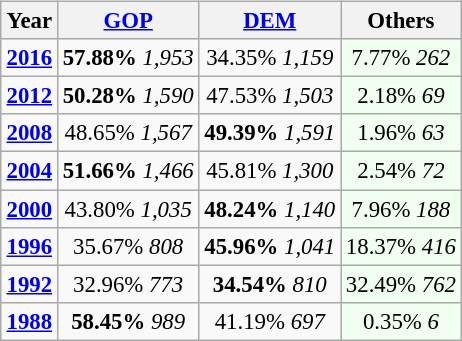<table class="wikitable" class="toccolours" style="float:right; margin:1em 0 1em 1em; font-size:95%;">
<tr>
<th>Year</th>
<th><a href='#'>GOP</a></th>
<th><a href='#'>DEM</a></th>
<th>Others</th>
</tr>
<tr>
<td style="text-align:center"; ><strong><a href='#'>2016</a></strong></td>
<td style="text-align:center"; ><strong>57.88%</strong> <em>1,953</em></td>
<td style="text-align:center"; >34.35% <em>1,159</em></td>
<td style="text-align:center; background:honeyDew;">7.77% <em>262</em></td>
</tr>
<tr>
<td style="text-align:center"; ><strong><a href='#'>2012</a></strong></td>
<td style="text-align:center"; ><strong>50.28%</strong> <em>1,590</em></td>
<td style="text-align:center"; >47.53% <em>1,503</em></td>
<td style="text-align:center; background:honeyDew;">2.18% <em>69</em></td>
</tr>
<tr>
<td style="text-align:center"; ><strong><a href='#'>2008</a></strong></td>
<td style="text-align:center"; >48.65% <em>1,567</em></td>
<td style="text-align:center"; ><strong>49.39%</strong> <em>1,591</em></td>
<td style="text-align:center; background:honeyDew;">1.96% <em>63</em></td>
</tr>
<tr>
<td style="text-align:center"; ><strong><a href='#'>2004</a></strong></td>
<td style="text-align:center"; ><strong>51.66%</strong> <em>1,466</em></td>
<td style="text-align:center"; >45.81% <em>1,300</em></td>
<td style="text-align:center; background:honeyDew;">2.54% <em>72</em></td>
</tr>
<tr>
<td style="text-align:center"; ><strong><a href='#'>2000</a></strong></td>
<td style="text-align:center"; >43.80% <em>1,035</em></td>
<td style="text-align:center"; ><strong>48.24%</strong> <em>1,140</em></td>
<td style="text-align:center; background:honeyDew;">7.96% <em>188</em></td>
</tr>
<tr>
<td style="text-align:center"; ><strong><a href='#'>1996</a></strong></td>
<td style="text-align:center"; >35.67% <em>808</em></td>
<td style="text-align:center"; ><strong>45.96%</strong> <em>1,041</em></td>
<td style="text-align:center; background:honeyDew;">18.37% <em>416</em></td>
</tr>
<tr>
<td style="text-align:center"; ><strong><a href='#'>1992</a></strong></td>
<td style="text-align:center"; >32.96% <em>773</em></td>
<td style="text-align:center"; ><strong>34.54%</strong> <em>810</em></td>
<td style="text-align:center; background:honeyDew;">32.49% <em>762</em></td>
</tr>
<tr>
<td style="text-align:center"; ><strong><a href='#'>1988</a></strong></td>
<td style="text-align:center"; ><strong>58.45%</strong> <em>989</em></td>
<td style="text-align:center"; >41.19% <em>697</em></td>
<td style="text-align:center; background:honeyDew;">0.35% <em>6</em></td>
</tr>
</table>
